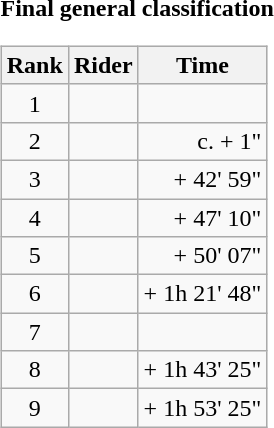<table>
<tr>
<td><strong>Final general classification</strong><br><table class="wikitable">
<tr>
<th scope="col">Rank</th>
<th scope="col">Rider</th>
<th scope="col">Time</th>
</tr>
<tr>
<td style="text-align:center;">1</td>
<td></td>
<td style="text-align:right;"></td>
</tr>
<tr>
<td style="text-align:center;">2</td>
<td></td>
<td style="text-align:right;">c. + 1"</td>
</tr>
<tr>
<td style="text-align:center;">3</td>
<td></td>
<td style="text-align:right;">+ 42' 59"</td>
</tr>
<tr>
<td style="text-align:center;">4</td>
<td></td>
<td style="text-align:right;">+ 47' 10"</td>
</tr>
<tr>
<td style="text-align:center;">5</td>
<td></td>
<td style="text-align:right;">+ 50' 07"</td>
</tr>
<tr>
<td style="text-align:center;">6</td>
<td></td>
<td style="text-align:right;">+ 1h 21' 48"</td>
</tr>
<tr>
<td style="text-align:center;">7</td>
<td></td>
<td style="text-align:right;"></td>
</tr>
<tr>
<td style="text-align:center;">8</td>
<td></td>
<td style="text-align:right;">+ 1h 43' 25"</td>
</tr>
<tr>
<td style="text-align:center;">9</td>
<td></td>
<td style="text-align:right;">+ 1h 53' 25"</td>
</tr>
</table>
</td>
</tr>
</table>
